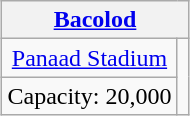<table class="wikitable" style="text-align:center; margin: 0.5em auto;">
<tr>
<th colspan=2><a href='#'>Bacolod</a></th>
</tr>
<tr>
<td><a href='#'>Panaad Stadium</a></td>
<td rowspan=2></td>
</tr>
<tr>
<td>Capacity: 20,000</td>
</tr>
</table>
